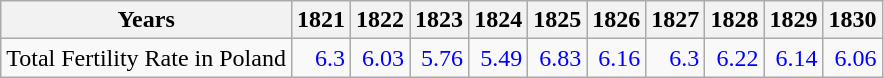<table class="wikitable " style="text-align:right">
<tr>
<th>Years</th>
<th>1821</th>
<th>1822</th>
<th>1823</th>
<th>1824</th>
<th>1825</th>
<th>1826</th>
<th>1827</th>
<th>1828</th>
<th>1829</th>
<th>1830</th>
</tr>
<tr>
<td align="left">Total Fertility Rate in Poland</td>
<td style="text-align:right; color:blue;">6.3</td>
<td style="text-align:right; color:blue;">6.03</td>
<td style="text-align:right; color:blue;">5.76</td>
<td style="text-align:right; color:blue;">5.49</td>
<td style="text-align:right; color:blue;">6.83</td>
<td style="text-align:right; color:blue;">6.16</td>
<td style="text-align:right; color:blue;">6.3</td>
<td style="text-align:right; color:blue;">6.22</td>
<td style="text-align:right; color:blue;">6.14</td>
<td style="text-align:right; color:blue;">6.06</td>
</tr>
</table>
